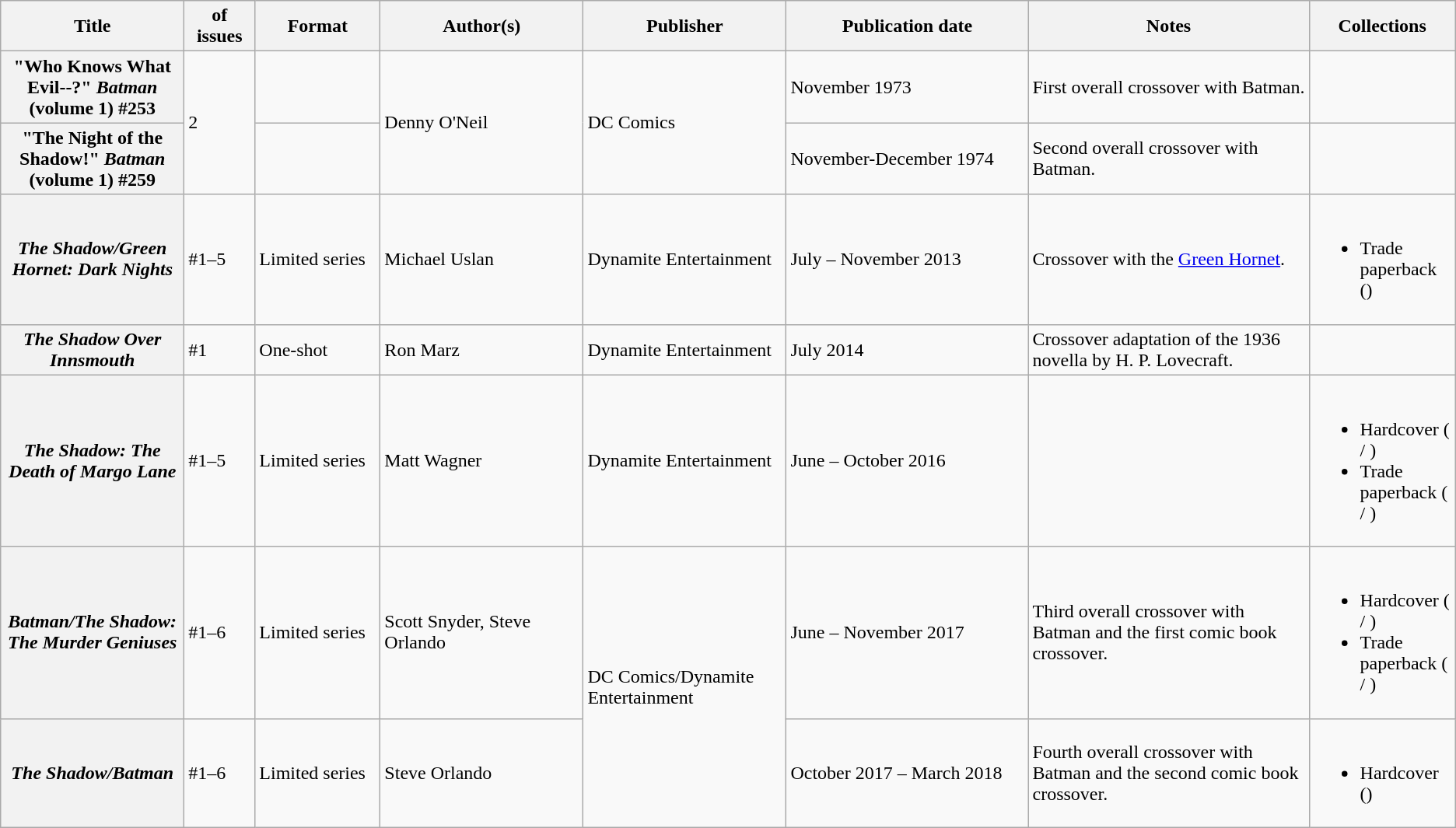<table class="wikitable">
<tr>
<th>Title</th>
<th style="width:40pt"> of issues</th>
<th style="width:75pt">Format</th>
<th style="width:125pt">Author(s)</th>
<th style="width:125pt">Publisher</th>
<th style="width:150pt">Publication date</th>
<th style="width:175pt">Notes</th>
<th>Collections</th>
</tr>
<tr>
<th>"Who Knows What Evil--?" <em>Batman</em> (volume 1) #253</th>
<td rowspan="2">2</td>
<td></td>
<td rowspan="2">Denny O'Neil</td>
<td rowspan="2">DC Comics</td>
<td>November 1973</td>
<td>First overall crossover with Batman.</td>
<td></td>
</tr>
<tr>
<th>"The Night of the Shadow!" <em>Batman</em> (volume 1) #259</th>
<td></td>
<td>November-December 1974</td>
<td>Second overall crossover with Batman.</td>
<td></td>
</tr>
<tr>
<th><em>The Shadow/Green Hornet: Dark Nights</em></th>
<td>#1–5</td>
<td>Limited series</td>
<td>Michael Uslan</td>
<td>Dynamite Entertainment</td>
<td>July – November 2013</td>
<td>Crossover with the <a href='#'>Green Hornet</a>.</td>
<td><br><ul><li>Trade paperback ()</li></ul></td>
</tr>
<tr>
<th><em>The Shadow Over Innsmouth</em></th>
<td>#1</td>
<td>One-shot</td>
<td>Ron Marz</td>
<td>Dynamite Entertainment</td>
<td>July 2014</td>
<td>Crossover adaptation of the 1936 novella by H. P. Lovecraft.</td>
<td></td>
</tr>
<tr>
<th><em>The Shadow: The Death of Margo Lane</em></th>
<td>#1–5</td>
<td>Limited series</td>
<td>Matt Wagner</td>
<td>Dynamite Entertainment</td>
<td>June – October 2016</td>
<td></td>
<td><br><ul><li>Hardcover ( / )</li><li>Trade paperback ( / )</li></ul></td>
</tr>
<tr>
<th><em>Batman/The Shadow: The Murder Geniuses</em></th>
<td>#1–6</td>
<td>Limited series</td>
<td>Scott Snyder, Steve Orlando</td>
<td rowspan="2">DC Comics/Dynamite Entertainment</td>
<td>June – November 2017</td>
<td>Third overall crossover with Batman and the first comic book crossover.</td>
<td><br><ul><li>Hardcover ( / )</li><li>Trade paperback ( / )</li></ul></td>
</tr>
<tr>
<th><em>The Shadow/Batman</em></th>
<td>#1–6</td>
<td>Limited series</td>
<td>Steve Orlando</td>
<td>October 2017 – March 2018</td>
<td>Fourth overall crossover with Batman and the second comic book crossover.</td>
<td><br><ul><li>Hardcover ()</li></ul></td>
</tr>
</table>
